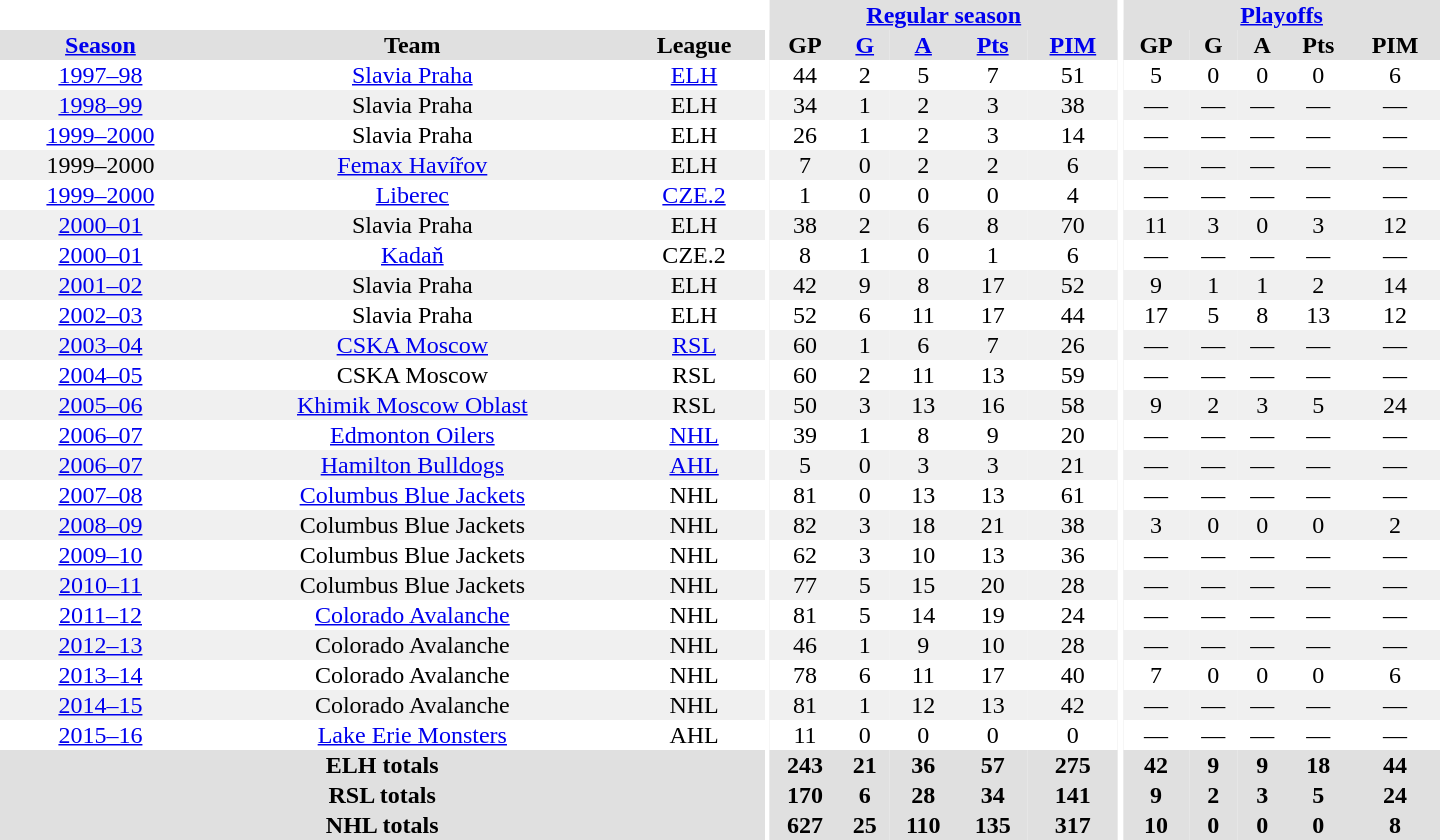<table border="0" cellpadding="1" cellspacing="0" style="text-align:center; width:60em">
<tr bgcolor="#e0e0e0">
<th colspan="3" bgcolor="#ffffff"></th>
<th rowspan="99" bgcolor="#ffffff"></th>
<th colspan="5"><a href='#'>Regular season</a></th>
<th rowspan="99" bgcolor="#ffffff"></th>
<th colspan="5"><a href='#'>Playoffs</a></th>
</tr>
<tr bgcolor="#e0e0e0">
<th><a href='#'>Season</a></th>
<th>Team</th>
<th>League</th>
<th>GP</th>
<th><a href='#'>G</a></th>
<th><a href='#'>A</a></th>
<th><a href='#'>Pts</a></th>
<th><a href='#'>PIM</a></th>
<th>GP</th>
<th>G</th>
<th>A</th>
<th>Pts</th>
<th>PIM</th>
</tr>
<tr>
<td><a href='#'>1997–98</a></td>
<td><a href='#'>Slavia Praha</a></td>
<td><a href='#'>ELH</a></td>
<td>44</td>
<td>2</td>
<td>5</td>
<td>7</td>
<td>51</td>
<td>5</td>
<td>0</td>
<td>0</td>
<td>0</td>
<td>6</td>
</tr>
<tr bgcolor="#f0f0f0">
<td><a href='#'>1998–99</a></td>
<td>Slavia Praha</td>
<td>ELH</td>
<td>34</td>
<td>1</td>
<td>2</td>
<td>3</td>
<td>38</td>
<td>—</td>
<td>—</td>
<td>—</td>
<td>—</td>
<td>—</td>
</tr>
<tr>
<td><a href='#'>1999–2000</a></td>
<td>Slavia Praha</td>
<td>ELH</td>
<td>26</td>
<td>1</td>
<td>2</td>
<td>3</td>
<td>14</td>
<td>—</td>
<td>—</td>
<td>—</td>
<td>—</td>
<td>—</td>
</tr>
<tr bgcolor="#f0f0f0">
<td>1999–2000</td>
<td><a href='#'>Femax Havířov</a></td>
<td>ELH</td>
<td>7</td>
<td>0</td>
<td>2</td>
<td>2</td>
<td>6</td>
<td>—</td>
<td>—</td>
<td>—</td>
<td>—</td>
<td>—</td>
</tr>
<tr>
<td><a href='#'>1999–2000</a></td>
<td><a href='#'>Liberec</a></td>
<td><a href='#'>CZE.2</a></td>
<td>1</td>
<td>0</td>
<td>0</td>
<td>0</td>
<td>4</td>
<td>—</td>
<td>—</td>
<td>—</td>
<td>—</td>
<td>—</td>
</tr>
<tr bgcolor="#f0f0f0">
<td><a href='#'>2000–01</a></td>
<td>Slavia Praha</td>
<td>ELH</td>
<td>38</td>
<td>2</td>
<td>6</td>
<td>8</td>
<td>70</td>
<td>11</td>
<td>3</td>
<td>0</td>
<td>3</td>
<td>12</td>
</tr>
<tr>
<td><a href='#'>2000–01</a></td>
<td><a href='#'>Kadaň</a></td>
<td>CZE.2</td>
<td>8</td>
<td>1</td>
<td>0</td>
<td>1</td>
<td>6</td>
<td>—</td>
<td>—</td>
<td>—</td>
<td>—</td>
<td>—</td>
</tr>
<tr bgcolor="#f0f0f0">
<td><a href='#'>2001–02</a></td>
<td>Slavia Praha</td>
<td>ELH</td>
<td>42</td>
<td>9</td>
<td>8</td>
<td>17</td>
<td>52</td>
<td>9</td>
<td>1</td>
<td>1</td>
<td>2</td>
<td>14</td>
</tr>
<tr>
<td><a href='#'>2002–03</a></td>
<td>Slavia Praha</td>
<td>ELH</td>
<td>52</td>
<td>6</td>
<td>11</td>
<td>17</td>
<td>44</td>
<td>17</td>
<td>5</td>
<td>8</td>
<td>13</td>
<td>12</td>
</tr>
<tr bgcolor="#f0f0f0">
<td><a href='#'>2003–04</a></td>
<td><a href='#'>CSKA Moscow</a></td>
<td><a href='#'>RSL</a></td>
<td>60</td>
<td>1</td>
<td>6</td>
<td>7</td>
<td>26</td>
<td>—</td>
<td>—</td>
<td>—</td>
<td>—</td>
<td>—</td>
</tr>
<tr>
<td><a href='#'>2004–05</a></td>
<td>CSKA Moscow</td>
<td>RSL</td>
<td>60</td>
<td>2</td>
<td>11</td>
<td>13</td>
<td>59</td>
<td>—</td>
<td>—</td>
<td>—</td>
<td>—</td>
<td>—</td>
</tr>
<tr bgcolor="#f0f0f0">
<td><a href='#'>2005–06</a></td>
<td><a href='#'>Khimik Moscow Oblast</a></td>
<td>RSL</td>
<td>50</td>
<td>3</td>
<td>13</td>
<td>16</td>
<td>58</td>
<td>9</td>
<td>2</td>
<td>3</td>
<td>5</td>
<td>24</td>
</tr>
<tr>
<td><a href='#'>2006–07</a></td>
<td><a href='#'>Edmonton Oilers</a></td>
<td><a href='#'>NHL</a></td>
<td>39</td>
<td>1</td>
<td>8</td>
<td>9</td>
<td>20</td>
<td>—</td>
<td>—</td>
<td>—</td>
<td>—</td>
<td>—</td>
</tr>
<tr bgcolor="#f0f0f0">
<td><a href='#'>2006–07</a></td>
<td><a href='#'>Hamilton Bulldogs</a></td>
<td><a href='#'>AHL</a></td>
<td>5</td>
<td>0</td>
<td>3</td>
<td>3</td>
<td>21</td>
<td>—</td>
<td>—</td>
<td>—</td>
<td>—</td>
<td>—</td>
</tr>
<tr>
<td><a href='#'>2007–08</a></td>
<td><a href='#'>Columbus Blue Jackets</a></td>
<td>NHL</td>
<td>81</td>
<td>0</td>
<td>13</td>
<td>13</td>
<td>61</td>
<td>—</td>
<td>—</td>
<td>—</td>
<td>—</td>
<td>—</td>
</tr>
<tr bgcolor="#f0f0f0">
<td><a href='#'>2008–09</a></td>
<td>Columbus Blue Jackets</td>
<td>NHL</td>
<td>82</td>
<td>3</td>
<td>18</td>
<td>21</td>
<td>38</td>
<td>3</td>
<td>0</td>
<td>0</td>
<td>0</td>
<td>2</td>
</tr>
<tr>
<td><a href='#'>2009–10</a></td>
<td>Columbus Blue Jackets</td>
<td>NHL</td>
<td>62</td>
<td>3</td>
<td>10</td>
<td>13</td>
<td>36</td>
<td>—</td>
<td>—</td>
<td>—</td>
<td>—</td>
<td>—</td>
</tr>
<tr bgcolor="#f0f0f0">
<td><a href='#'>2010–11</a></td>
<td>Columbus Blue Jackets</td>
<td>NHL</td>
<td>77</td>
<td>5</td>
<td>15</td>
<td>20</td>
<td>28</td>
<td>—</td>
<td>—</td>
<td>—</td>
<td>—</td>
<td>—</td>
</tr>
<tr>
<td><a href='#'>2011–12</a></td>
<td><a href='#'>Colorado Avalanche</a></td>
<td>NHL</td>
<td>81</td>
<td>5</td>
<td>14</td>
<td>19</td>
<td>24</td>
<td>—</td>
<td>—</td>
<td>—</td>
<td>—</td>
<td>—</td>
</tr>
<tr bgcolor="#f0f0f0">
<td><a href='#'>2012–13</a></td>
<td>Colorado Avalanche</td>
<td>NHL</td>
<td>46</td>
<td>1</td>
<td>9</td>
<td>10</td>
<td>28</td>
<td>—</td>
<td>—</td>
<td>—</td>
<td>—</td>
<td>—</td>
</tr>
<tr>
<td><a href='#'>2013–14</a></td>
<td>Colorado Avalanche</td>
<td>NHL</td>
<td>78</td>
<td>6</td>
<td>11</td>
<td>17</td>
<td>40</td>
<td>7</td>
<td>0</td>
<td>0</td>
<td>0</td>
<td>6</td>
</tr>
<tr bgcolor="#f0f0f0">
<td><a href='#'>2014–15</a></td>
<td>Colorado Avalanche</td>
<td>NHL</td>
<td>81</td>
<td>1</td>
<td>12</td>
<td>13</td>
<td>42</td>
<td>—</td>
<td>—</td>
<td>—</td>
<td>—</td>
<td>—</td>
</tr>
<tr>
<td><a href='#'>2015–16</a></td>
<td><a href='#'>Lake Erie Monsters</a></td>
<td>AHL</td>
<td>11</td>
<td>0</td>
<td>0</td>
<td>0</td>
<td>0</td>
<td>—</td>
<td>—</td>
<td>—</td>
<td>—</td>
<td>—</td>
</tr>
<tr bgcolor="#e0e0e0">
<th colspan="3">ELH totals</th>
<th>243</th>
<th>21</th>
<th>36</th>
<th>57</th>
<th>275</th>
<th>42</th>
<th>9</th>
<th>9</th>
<th>18</th>
<th>44</th>
</tr>
<tr bgcolor="#e0e0e0">
<th colspan="3">RSL totals</th>
<th>170</th>
<th>6</th>
<th>28</th>
<th>34</th>
<th>141</th>
<th>9</th>
<th>2</th>
<th>3</th>
<th>5</th>
<th>24</th>
</tr>
<tr bgcolor="#e0e0e0">
<th colspan="3">NHL totals</th>
<th>627</th>
<th>25</th>
<th>110</th>
<th>135</th>
<th>317</th>
<th>10</th>
<th>0</th>
<th>0</th>
<th>0</th>
<th>8</th>
</tr>
</table>
